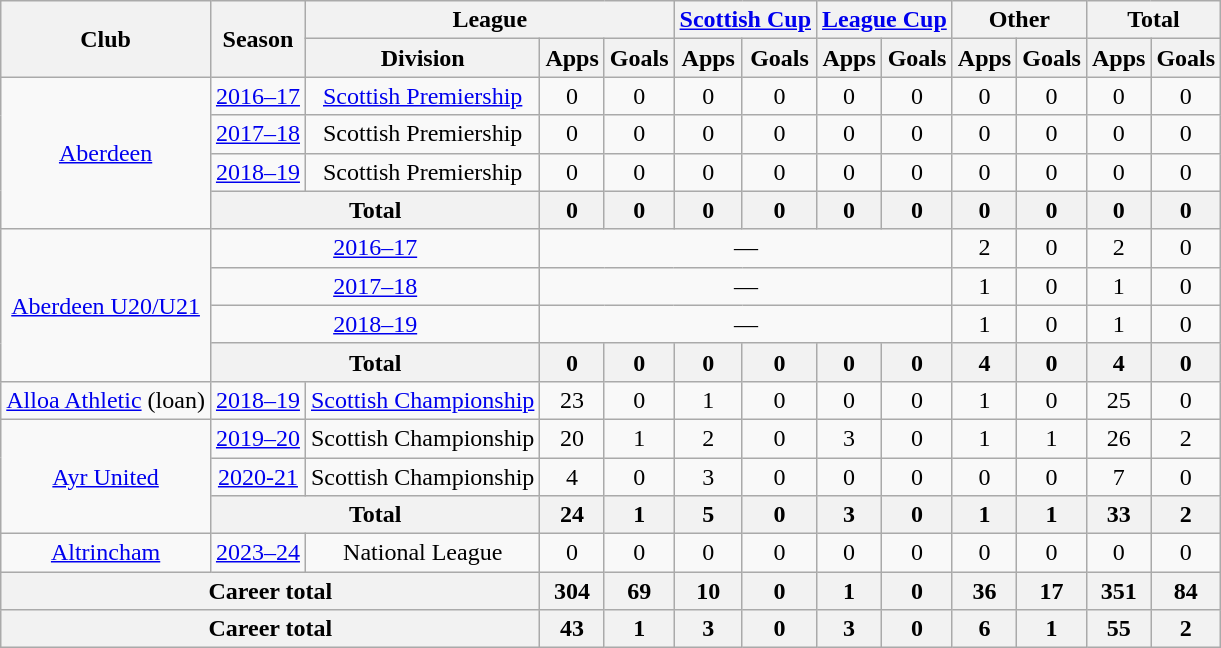<table class="wikitable" style="text-align: center">
<tr>
<th rowspan="2">Club</th>
<th rowspan="2">Season</th>
<th colspan="3">League</th>
<th colspan="2"><a href='#'>Scottish Cup</a></th>
<th colspan="2"><a href='#'>League Cup</a></th>
<th colspan="2">Other</th>
<th colspan="2">Total</th>
</tr>
<tr>
<th>Division</th>
<th>Apps</th>
<th>Goals</th>
<th>Apps</th>
<th>Goals</th>
<th>Apps</th>
<th>Goals</th>
<th>Apps</th>
<th>Goals</th>
<th>Apps</th>
<th>Goals</th>
</tr>
<tr>
<td rowspan=4><a href='#'>Aberdeen</a></td>
<td><a href='#'>2016–17</a></td>
<td><a href='#'>Scottish Premiership</a></td>
<td>0</td>
<td>0</td>
<td>0</td>
<td>0</td>
<td>0</td>
<td>0</td>
<td>0</td>
<td>0</td>
<td>0</td>
<td>0</td>
</tr>
<tr>
<td><a href='#'>2017–18</a></td>
<td>Scottish Premiership</td>
<td>0</td>
<td>0</td>
<td>0</td>
<td>0</td>
<td>0</td>
<td>0</td>
<td>0</td>
<td>0</td>
<td>0</td>
<td>0</td>
</tr>
<tr>
<td><a href='#'>2018–19</a></td>
<td>Scottish Premiership</td>
<td>0</td>
<td>0</td>
<td>0</td>
<td>0</td>
<td>0</td>
<td>0</td>
<td>0</td>
<td>0</td>
<td>0</td>
<td>0</td>
</tr>
<tr>
<th colspan=2>Total</th>
<th>0</th>
<th>0</th>
<th>0</th>
<th>0</th>
<th>0</th>
<th>0</th>
<th>0</th>
<th>0</th>
<th>0</th>
<th>0</th>
</tr>
<tr>
<td rowspan=4><a href='#'>Aberdeen U20/U21</a></td>
<td colspan=2><a href='#'>2016–17</a></td>
<td colspan=6>—</td>
<td>2</td>
<td>0</td>
<td>2</td>
<td>0</td>
</tr>
<tr>
<td colspan=2><a href='#'>2017–18</a></td>
<td colspan=6>—</td>
<td>1</td>
<td>0</td>
<td>1</td>
<td>0</td>
</tr>
<tr>
<td colspan=2><a href='#'>2018–19</a></td>
<td colspan=6>—</td>
<td>1</td>
<td>0</td>
<td>1</td>
<td>0</td>
</tr>
<tr>
<th colspan=2>Total</th>
<th>0</th>
<th>0</th>
<th>0</th>
<th>0</th>
<th>0</th>
<th>0</th>
<th>4</th>
<th>0</th>
<th>4</th>
<th>0</th>
</tr>
<tr>
<td><a href='#'>Alloa Athletic</a> (loan)</td>
<td><a href='#'>2018–19</a></td>
<td><a href='#'>Scottish Championship</a></td>
<td>23</td>
<td>0</td>
<td>1</td>
<td>0</td>
<td>0</td>
<td>0</td>
<td>1</td>
<td>0</td>
<td>25</td>
<td>0</td>
</tr>
<tr>
<td rowspan="3"><a href='#'>Ayr United</a></td>
<td><a href='#'>2019–20</a></td>
<td>Scottish Championship</td>
<td>20</td>
<td>1</td>
<td>2</td>
<td>0</td>
<td>3</td>
<td>0</td>
<td>1</td>
<td>1</td>
<td>26</td>
<td>2</td>
</tr>
<tr>
<td><a href='#'>2020-21</a></td>
<td>Scottish Championship</td>
<td>4</td>
<td>0</td>
<td>3</td>
<td>0</td>
<td>0</td>
<td>0</td>
<td>0</td>
<td>0</td>
<td>7</td>
<td>0</td>
</tr>
<tr>
<th colspan="2">Total</th>
<th>24</th>
<th>1</th>
<th>5</th>
<th>0</th>
<th>3</th>
<th>0</th>
<th>1</th>
<th>1</th>
<th>33</th>
<th>2</th>
</tr>
<tr>
<td><a href='#'>Altrincham</a></td>
<td><a href='#'>2023–24</a></td>
<td>National League</td>
<td>0</td>
<td>0</td>
<td>0</td>
<td>0</td>
<td>0</td>
<td>0</td>
<td>0</td>
<td>0</td>
<td>0</td>
<td>0</td>
</tr>
<tr>
<th colspan="3">Career total</th>
<th>304</th>
<th>69</th>
<th>10</th>
<th>0</th>
<th>1</th>
<th>0</th>
<th>36</th>
<th>17</th>
<th>351</th>
<th>84</th>
</tr>
<tr>
<th colspan=3>Career total</th>
<th>43</th>
<th>1</th>
<th>3</th>
<th>0</th>
<th>3</th>
<th>0</th>
<th>6</th>
<th>1</th>
<th>55</th>
<th>2</th>
</tr>
</table>
